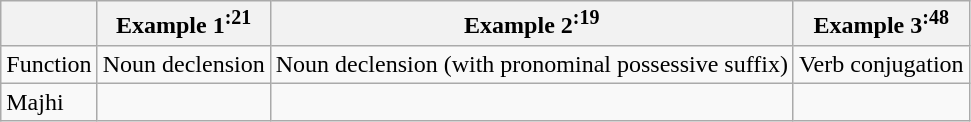<table class="wikitable">
<tr>
<th></th>
<th>Example 1<sup><strong>:21</strong></sup></th>
<th>Example 2<sup><strong>:19</strong></sup></th>
<th>Example 3<sup>:48</sup></th>
</tr>
<tr>
<td>Function</td>
<td>Noun declension</td>
<td>Noun declension (with pronominal possessive suffix)</td>
<td>Verb conjugation</td>
</tr>
<tr>
<td>Majhi</td>
<td></td>
<td></td>
<td></td>
</tr>
</table>
